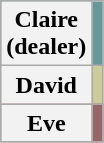<table class="wikitable" style="float:left">
<tr style="background-color: #699;">
<th><strong>Claire<br>(dealer)</strong></th>
<td></td>
</tr>
<tr style="background-color: #cc9;">
<th><strong>David</strong></th>
<td></td>
</tr>
<tr style="background-color: #966;">
<th><strong>Eve</strong></th>
<td></td>
</tr>
</table>
